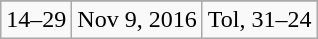<table class="wikitable">
<tr align="center">
</tr>
<tr align="center">
<td>14–29</td>
<td>Nov 9, 2016</td>
<td>Tol, 31–24</td>
</tr>
</table>
